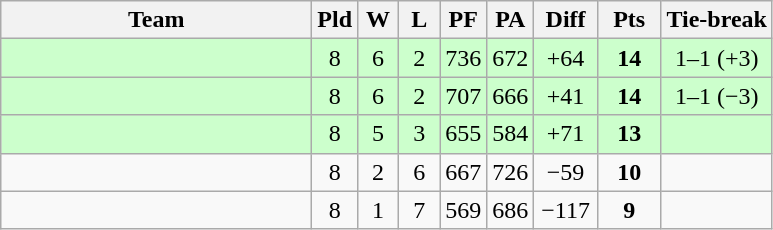<table class=wikitable style="text-align:center">
<tr>
<th width=200>Team</th>
<th width=20>Pld</th>
<th width=20>W</th>
<th width=20>L</th>
<th width=20>PF</th>
<th width=20>PA</th>
<th width=35>Diff</th>
<th width=35>Pts</th>
<th>Tie-break</th>
</tr>
<tr style="background:#cfc;">
<td style="text-align:left"></td>
<td>8</td>
<td>6</td>
<td>2</td>
<td>736</td>
<td>672</td>
<td>+64</td>
<td><strong>14</strong></td>
<td>1–1 (+3)</td>
</tr>
<tr style="background:#cfc;">
<td style="text-align:left"></td>
<td>8</td>
<td>6</td>
<td>2</td>
<td>707</td>
<td>666</td>
<td>+41</td>
<td><strong>14</strong></td>
<td>1–1 (−3)</td>
</tr>
<tr style="background:#cfc;">
<td style="text-align:left"></td>
<td>8</td>
<td>5</td>
<td>3</td>
<td>655</td>
<td>584</td>
<td>+71</td>
<td><strong>13</strong></td>
<td></td>
</tr>
<tr>
<td style="text-align:left"></td>
<td>8</td>
<td>2</td>
<td>6</td>
<td>667</td>
<td>726</td>
<td>−59</td>
<td><strong>10</strong></td>
<td></td>
</tr>
<tr>
<td style="text-align:left"></td>
<td>8</td>
<td>1</td>
<td>7</td>
<td>569</td>
<td>686</td>
<td>−117</td>
<td><strong>9</strong></td>
<td></td>
</tr>
</table>
